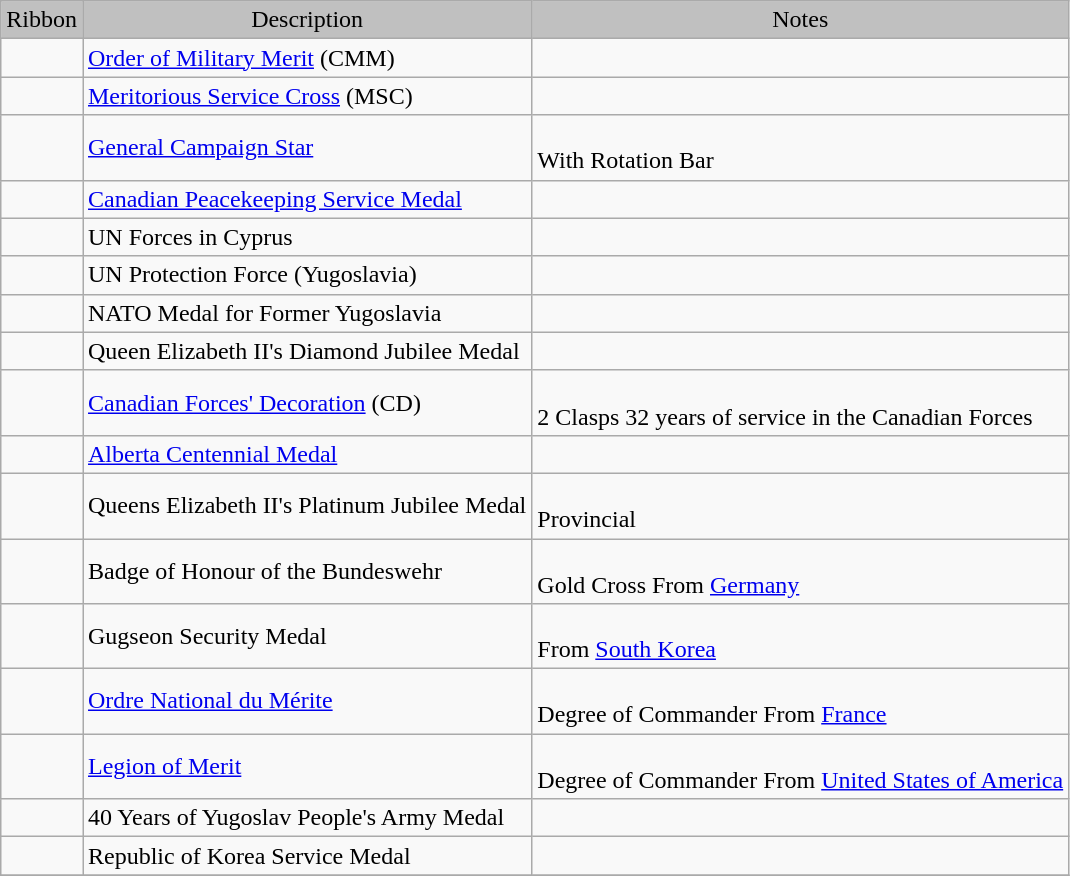<table class="wikitable">
<tr style="background:silver;" align="center">
<td>Ribbon</td>
<td>Description</td>
<td>Notes</td>
</tr>
<tr>
<td></td>
<td><a href='#'>Order of Military Merit</a> (CMM)</td>
<td></td>
</tr>
<tr>
<td></td>
<td><a href='#'>Meritorious Service Cross</a> (MSC)</td>
<td></td>
</tr>
<tr>
<td><span></span></td>
<td><a href='#'>General Campaign Star</a></td>
<td><br>With Rotation Bar</td>
</tr>
<tr>
<td></td>
<td><a href='#'>Canadian Peacekeeping Service Medal</a></td>
<td></td>
</tr>
<tr>
<td></td>
<td>UN Forces in Cyprus</td>
<td></td>
</tr>
<tr>
<td></td>
<td>UN Protection Force (Yugoslavia)</td>
<td></td>
</tr>
<tr>
<td></td>
<td>NATO Medal for Former Yugoslavia</td>
<td></td>
</tr>
<tr>
<td></td>
<td>Queen Elizabeth II's Diamond Jubilee Medal</td>
<td></td>
</tr>
<tr>
<td></td>
<td><a href='#'>Canadian Forces' Decoration</a> (CD)</td>
<td><br>2 Clasps
32 years of service in the Canadian Forces</td>
</tr>
<tr>
<td></td>
<td><a href='#'>Alberta Centennial Medal</a></td>
<td></td>
</tr>
<tr>
<td></td>
<td>Queens Elizabeth II's Platinum Jubilee Medal</td>
<td><br>Provincial</td>
</tr>
<tr>
<td></td>
<td>Badge of Honour of the Bundeswehr</td>
<td><br>Gold Cross
From <a href='#'>Germany</a></td>
</tr>
<tr>
<td></td>
<td>Gugseon Security Medal</td>
<td><br>From <a href='#'>South Korea</a></td>
</tr>
<tr>
<td></td>
<td><a href='#'>Ordre National du Mérite</a></td>
<td><br>Degree of Commander
From <a href='#'>France</a></td>
</tr>
<tr>
<td></td>
<td><a href='#'>Legion of Merit</a></td>
<td><br>Degree of Commander
From <a href='#'>United States of America</a></td>
</tr>
<tr>
<td></td>
<td>40 Years of Yugoslav People's Army Medal</td>
<td></td>
</tr>
<tr>
<td></td>
<td>Republic of Korea Service Medal</td>
<td></td>
</tr>
<tr>
</tr>
</table>
